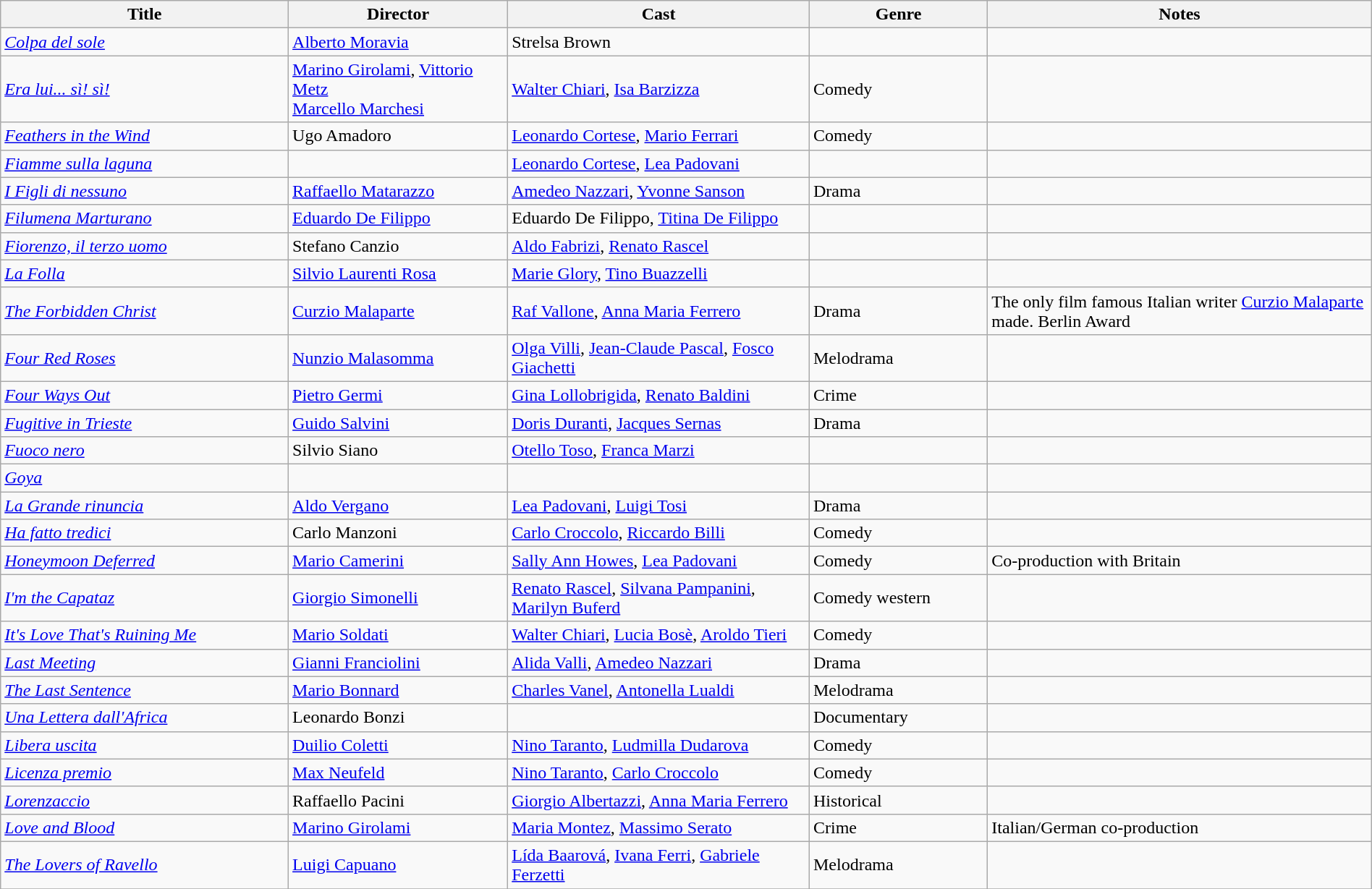<table class="wikitable" width= "100%">
<tr>
<th width=21%>Title</th>
<th width=16%>Director</th>
<th width=22%>Cast</th>
<th width=13%>Genre</th>
<th width=28%>Notes</th>
</tr>
<tr>
<td><em><a href='#'>Colpa del sole</a></em></td>
<td><a href='#'>Alberto Moravia</a></td>
<td>Strelsa Brown</td>
<td></td>
<td></td>
</tr>
<tr>
<td><em><a href='#'>Era lui... sì! sì!</a></em></td>
<td><a href='#'>Marino Girolami</a>, <a href='#'>Vittorio Metz</a><br><a href='#'>Marcello Marchesi</a></td>
<td><a href='#'>Walter Chiari</a>, <a href='#'>Isa Barzizza</a></td>
<td>Comedy</td>
<td></td>
</tr>
<tr>
<td><em><a href='#'>Feathers in the Wind</a></em></td>
<td>Ugo Amadoro</td>
<td><a href='#'>Leonardo Cortese</a>, <a href='#'>Mario Ferrari</a></td>
<td>Comedy</td>
<td></td>
</tr>
<tr>
<td><em><a href='#'>Fiamme sulla laguna</a></em></td>
<td></td>
<td><a href='#'>Leonardo Cortese</a>, <a href='#'>Lea Padovani</a></td>
<td></td>
<td></td>
</tr>
<tr>
<td><em><a href='#'>I Figli di nessuno</a></em></td>
<td><a href='#'>Raffaello Matarazzo</a></td>
<td><a href='#'>Amedeo Nazzari</a>, <a href='#'>Yvonne Sanson</a></td>
<td>Drama</td>
<td></td>
</tr>
<tr>
<td><em><a href='#'>Filumena Marturano</a></em></td>
<td><a href='#'>Eduardo De Filippo</a></td>
<td>Eduardo De Filippo, <a href='#'>Titina De Filippo</a></td>
<td></td>
<td></td>
</tr>
<tr>
<td><em><a href='#'>Fiorenzo, il terzo uomo</a></em></td>
<td>Stefano Canzio</td>
<td><a href='#'>Aldo Fabrizi</a>, <a href='#'>Renato Rascel</a></td>
<td></td>
<td></td>
</tr>
<tr>
<td><em><a href='#'>La Folla</a></em></td>
<td><a href='#'>Silvio Laurenti Rosa</a></td>
<td><a href='#'>Marie Glory</a>, <a href='#'>Tino Buazzelli</a></td>
<td></td>
<td></td>
</tr>
<tr>
<td><em><a href='#'>The Forbidden Christ</a></em></td>
<td><a href='#'>Curzio Malaparte</a></td>
<td><a href='#'>Raf Vallone</a>, <a href='#'>Anna Maria Ferrero</a></td>
<td>Drama</td>
<td>The only film famous Italian writer <a href='#'>Curzio Malaparte</a> made. Berlin Award</td>
</tr>
<tr>
<td><em><a href='#'>Four Red Roses</a></em></td>
<td><a href='#'>Nunzio Malasomma</a></td>
<td><a href='#'>Olga Villi</a>, <a href='#'>Jean-Claude Pascal</a>, <a href='#'>Fosco Giachetti</a></td>
<td>Melodrama</td>
<td></td>
</tr>
<tr>
<td><em><a href='#'>Four Ways Out</a></em></td>
<td><a href='#'>Pietro Germi</a></td>
<td><a href='#'>Gina Lollobrigida</a>, <a href='#'>Renato Baldini</a></td>
<td>Crime</td>
<td></td>
</tr>
<tr>
<td><em><a href='#'>Fugitive in Trieste</a></em></td>
<td><a href='#'>Guido Salvini</a></td>
<td><a href='#'>Doris Duranti</a>, <a href='#'>Jacques Sernas</a></td>
<td>Drama</td>
<td></td>
</tr>
<tr>
<td><em><a href='#'>Fuoco nero</a></em></td>
<td>Silvio Siano</td>
<td><a href='#'>Otello Toso</a>, <a href='#'>Franca Marzi</a></td>
<td></td>
<td></td>
</tr>
<tr>
<td><em><a href='#'>Goya</a></em></td>
<td></td>
<td></td>
<td></td>
<td></td>
</tr>
<tr>
<td><em><a href='#'>La Grande rinuncia</a></em></td>
<td><a href='#'>Aldo Vergano</a></td>
<td><a href='#'>Lea Padovani</a>, <a href='#'>Luigi Tosi</a></td>
<td>Drama</td>
<td></td>
</tr>
<tr>
<td><em><a href='#'>Ha fatto tredici</a></em></td>
<td>Carlo Manzoni</td>
<td><a href='#'>Carlo Croccolo</a>, <a href='#'>Riccardo Billi</a></td>
<td>Comedy</td>
<td></td>
</tr>
<tr>
<td><em><a href='#'>Honeymoon Deferred</a></em></td>
<td><a href='#'>Mario Camerini</a></td>
<td><a href='#'>Sally Ann Howes</a>, <a href='#'>Lea Padovani</a></td>
<td>Comedy</td>
<td>Co-production with Britain</td>
</tr>
<tr>
<td><em><a href='#'>I'm the Capataz</a></em></td>
<td><a href='#'>Giorgio Simonelli</a></td>
<td><a href='#'>Renato Rascel</a>, <a href='#'>Silvana Pampanini</a>, <a href='#'>Marilyn Buferd</a></td>
<td>Comedy western</td>
<td></td>
</tr>
<tr>
<td><em><a href='#'>It's Love That's Ruining Me</a></em></td>
<td><a href='#'>Mario Soldati</a></td>
<td><a href='#'>Walter Chiari</a>, <a href='#'>Lucia Bosè</a>, <a href='#'>Aroldo Tieri</a></td>
<td>Comedy</td>
<td></td>
</tr>
<tr>
<td><em><a href='#'>Last Meeting</a></em></td>
<td><a href='#'>Gianni Franciolini</a></td>
<td><a href='#'>Alida Valli</a>, <a href='#'>Amedeo Nazzari</a></td>
<td>Drama</td>
<td></td>
</tr>
<tr>
<td><em><a href='#'>The Last Sentence</a></em></td>
<td><a href='#'>Mario Bonnard</a></td>
<td><a href='#'>Charles Vanel</a>, <a href='#'>Antonella Lualdi</a></td>
<td>Melodrama</td>
<td></td>
</tr>
<tr>
<td><em><a href='#'>Una Lettera dall'Africa</a></em></td>
<td>Leonardo Bonzi</td>
<td></td>
<td>Documentary</td>
<td></td>
</tr>
<tr>
<td><em><a href='#'>Libera uscita</a></em></td>
<td><a href='#'>Duilio Coletti</a></td>
<td><a href='#'>Nino Taranto</a>, <a href='#'>Ludmilla Dudarova</a></td>
<td>Comedy</td>
<td></td>
</tr>
<tr>
<td><em><a href='#'>Licenza premio</a></em></td>
<td><a href='#'>Max Neufeld</a></td>
<td><a href='#'>Nino Taranto</a>, <a href='#'>Carlo Croccolo</a></td>
<td>Comedy</td>
<td></td>
</tr>
<tr>
<td><em><a href='#'>Lorenzaccio</a></em></td>
<td>Raffaello Pacini</td>
<td><a href='#'>Giorgio Albertazzi</a>, <a href='#'>Anna Maria Ferrero</a></td>
<td>Historical</td>
<td></td>
</tr>
<tr>
<td><em><a href='#'>Love and Blood</a></em></td>
<td><a href='#'>Marino Girolami</a></td>
<td><a href='#'>Maria Montez</a>, <a href='#'>Massimo Serato</a></td>
<td>Crime</td>
<td>Italian/German co-production</td>
</tr>
<tr>
<td><em><a href='#'>The Lovers of Ravello</a></em></td>
<td><a href='#'>Luigi Capuano</a></td>
<td><a href='#'>Lída Baarová</a>, <a href='#'>Ivana Ferri</a>, <a href='#'>Gabriele Ferzetti</a></td>
<td>Melodrama</td>
<td></td>
</tr>
<tr>
</tr>
</table>
